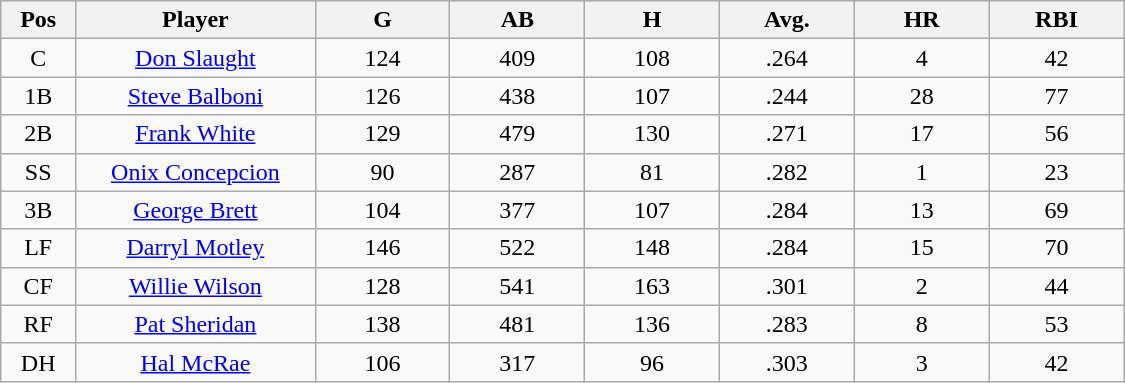<table class="wikitable sortable">
<tr>
<th bgcolor="#DDDDFF" width="5%">Pos</th>
<th bgcolor="#DDDDFF" width="16%">Player</th>
<th bgcolor="#DDDDFF" width="9%">G</th>
<th bgcolor="#DDDDFF" width="9%">AB</th>
<th bgcolor="#DDDDFF" width="9%">H</th>
<th bgcolor="#DDDDFF" width="9%">Avg.</th>
<th bgcolor="#DDDDFF" width="9%">HR</th>
<th bgcolor="#DDDDFF" width="9%">RBI</th>
</tr>
<tr align="center">
<td>C</td>
<td><a href='#'>Don Slaught</a></td>
<td>124</td>
<td>409</td>
<td>108</td>
<td>.264</td>
<td>4</td>
<td>42</td>
</tr>
<tr align="center">
<td>1B</td>
<td><a href='#'>Steve Balboni</a></td>
<td>126</td>
<td>438</td>
<td>107</td>
<td>.244</td>
<td>28</td>
<td>77</td>
</tr>
<tr align="center">
<td>2B</td>
<td><a href='#'>Frank White</a></td>
<td>129</td>
<td>479</td>
<td>130</td>
<td>.271</td>
<td>17</td>
<td>56</td>
</tr>
<tr align="center">
<td>SS</td>
<td><a href='#'>Onix Concepcion</a></td>
<td>90</td>
<td>287</td>
<td>81</td>
<td>.282</td>
<td>1</td>
<td>23</td>
</tr>
<tr align="center">
<td>3B</td>
<td><a href='#'>George Brett</a></td>
<td>104</td>
<td>377</td>
<td>107</td>
<td>.284</td>
<td>13</td>
<td>69</td>
</tr>
<tr align="center">
<td>LF</td>
<td><a href='#'>Darryl Motley</a></td>
<td>146</td>
<td>522</td>
<td>148</td>
<td>.284</td>
<td>15</td>
<td>70</td>
</tr>
<tr align="center">
<td>CF</td>
<td><a href='#'>Willie Wilson</a></td>
<td>128</td>
<td>541</td>
<td>163</td>
<td>.301</td>
<td>2</td>
<td>44</td>
</tr>
<tr align="center">
<td>RF</td>
<td><a href='#'>Pat Sheridan</a></td>
<td>138</td>
<td>481</td>
<td>136</td>
<td>.283</td>
<td>8</td>
<td>53</td>
</tr>
<tr align="center">
<td>DH</td>
<td><a href='#'>Hal McRae</a></td>
<td>106</td>
<td>317</td>
<td>96</td>
<td>.303</td>
<td>3</td>
<td>42</td>
</tr>
</table>
